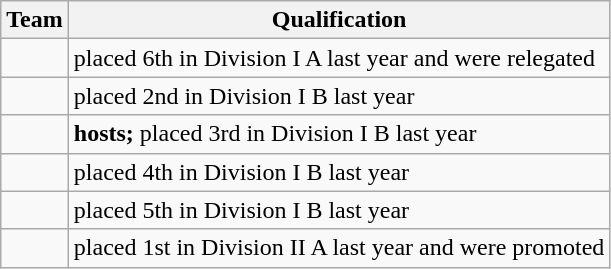<table class="wikitable">
<tr>
<th>Team</th>
<th>Qualification</th>
</tr>
<tr>
<td></td>
<td>placed 6th in Division I A last year and were relegated</td>
</tr>
<tr>
<td></td>
<td>placed 2nd in Division I B last year</td>
</tr>
<tr>
<td></td>
<td><strong>hosts;</strong> placed 3rd in Division I B last year</td>
</tr>
<tr>
<td></td>
<td>placed 4th in Division I B last year</td>
</tr>
<tr>
<td></td>
<td>placed 5th in Division I B last year</td>
</tr>
<tr>
<td></td>
<td>placed 1st in Division II A last year and were promoted</td>
</tr>
</table>
